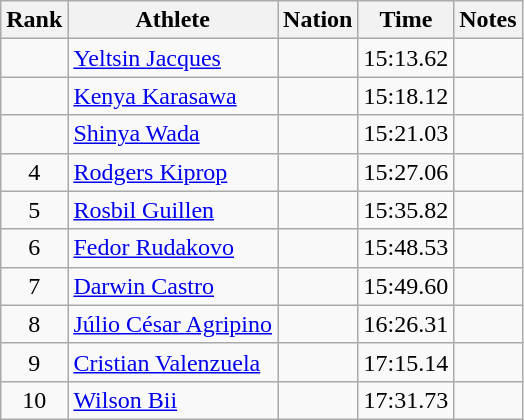<table class="wikitable sortable" style="text-align:center">
<tr>
<th>Rank</th>
<th>Athlete</th>
<th>Nation</th>
<th>Time</th>
<th>Notes</th>
</tr>
<tr>
<td></td>
<td align="left"><a href='#'>Yeltsin Jacques</a></td>
<td align="left"></td>
<td>15:13.62</td>
<td></td>
</tr>
<tr>
<td></td>
<td align="left"><a href='#'>Kenya Karasawa</a></td>
<td align="left"></td>
<td>15:18.12</td>
<td></td>
</tr>
<tr>
<td></td>
<td align="left"><a href='#'>Shinya Wada</a></td>
<td align="left"></td>
<td>15:21.03</td>
<td></td>
</tr>
<tr>
<td>4</td>
<td align="left"><a href='#'>Rodgers Kiprop</a></td>
<td align="left"></td>
<td>15:27.06</td>
<td></td>
</tr>
<tr>
<td>5</td>
<td align="left"><a href='#'>Rosbil Guillen</a></td>
<td align="left"></td>
<td>15:35.82</td>
<td></td>
</tr>
<tr>
<td>6</td>
<td align="left"><a href='#'>Fedor Rudakovo</a></td>
<td align="left"></td>
<td>15:48.53</td>
<td></td>
</tr>
<tr>
<td>7</td>
<td align="left"><a href='#'>Darwin Castro</a></td>
<td align="left"></td>
<td>15:49.60</td>
<td></td>
</tr>
<tr>
<td>8</td>
<td align="left"><a href='#'>Júlio César Agripino</a></td>
<td align="left"></td>
<td>16:26.31</td>
<td></td>
</tr>
<tr>
<td>9</td>
<td align="left"><a href='#'>Cristian Valenzuela</a></td>
<td align="left"></td>
<td>17:15.14</td>
<td></td>
</tr>
<tr>
<td>10</td>
<td align="left"><a href='#'>Wilson Bii</a></td>
<td align="left"></td>
<td>17:31.73</td>
<td></td>
</tr>
</table>
